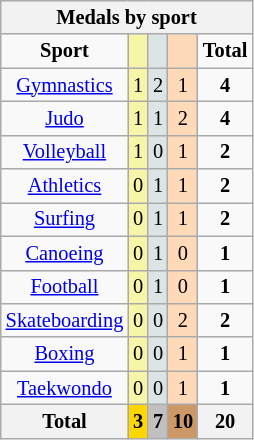<table class="wikitable" style="font-size:85%">
<tr style="background:#efefef;">
<th colspan=7><strong>Medals by sport</strong></th>
</tr>
<tr align=center>
<td><strong>Sport</strong></td>
<td bgcolor=#f7f6a8></td>
<td bgcolor=#dce5e5></td>
<td bgcolor=#ffdab9></td>
<td><strong>Total</strong></td>
</tr>
<tr align=center>
<td><a href='#'>Gymnastics</a></td>
<td style="background:#F7F6A8;">1</td>
<td style="background:#DCE5E5;">2</td>
<td style="background:#FFDAB9;">1</td>
<td><strong>4</strong></td>
</tr>
<tr align=center>
<td><a href='#'>Judo</a></td>
<td style="background:#F7F6A8;">1</td>
<td style="background:#DCE5E5;">1</td>
<td style="background:#FFDAB9;">2</td>
<td><strong>4</strong></td>
</tr>
<tr align=center>
<td><a href='#'>Volleyball</a></td>
<td style="background:#F7F6A8;">1</td>
<td style="background:#DCE5E5;">0</td>
<td style="background:#FFDAB9;">1</td>
<td><strong>2</strong></td>
</tr>
<tr align=center>
<td><a href='#'>Athletics</a></td>
<td style="background:#F7F6A8;">0</td>
<td style="background:#DCE5E5;">1</td>
<td style="background:#FFDAB9;">1</td>
<td><strong>2</strong></td>
</tr>
<tr align=center>
<td><a href='#'>Surfing</a></td>
<td style="background:#F7F6A8;">0</td>
<td style="background:#DCE5E5;">1</td>
<td style="background:#FFDAB9;">1</td>
<td><strong>2</strong></td>
</tr>
<tr align=center>
<td><a href='#'>Canoeing</a></td>
<td style="background:#F7F6A8;">0</td>
<td style="background:#DCE5E5;">1</td>
<td style="background:#FFDAB9;">0</td>
<td><strong>1</strong></td>
</tr>
<tr align=center>
<td><a href='#'>Football</a></td>
<td style="background:#F7F6A8;">0</td>
<td style="background:#DCE5E5;">1</td>
<td style="background:#FFDAB9;">0</td>
<td><strong>1</strong></td>
</tr>
<tr align=center>
<td><a href='#'>Skateboarding</a></td>
<td style="background:#F7F6A8;">0</td>
<td style="background:#DCE5E5;">0</td>
<td style="background:#FFDAB9;">2</td>
<td><strong>2</strong></td>
</tr>
<tr align=center>
<td><a href='#'>Boxing</a></td>
<td style="background:#F7F6A8;">0</td>
<td style="background:#DCE5E5;">0</td>
<td style="background:#FFDAB9;">1</td>
<td><strong>1</strong></td>
</tr>
<tr align=center>
<td><a href='#'>Taekwondo</a></td>
<td style="background:#F7F6A8;">0</td>
<td style="background:#DCE5E5;">0</td>
<td style="background:#FFDAB9;">1</td>
<td><strong>1</strong></td>
</tr>
<tr align=center>
<th><strong>Total</strong></th>
<th style="background:gold;"><strong>3</strong></th>
<th style="background:silver;"><strong>7</strong></th>
<th style="background:#c96;"><strong>10</strong></th>
<th><strong>20</strong></th>
</tr>
</table>
